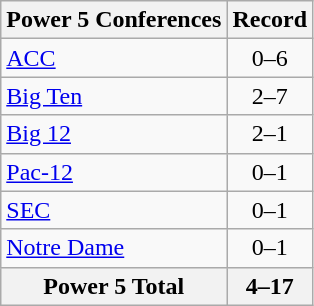<table class="wikitable">
<tr>
<th>Power 5 Conferences</th>
<th>Record</th>
</tr>
<tr>
<td><a href='#'>ACC</a></td>
<td align=center>0–6</td>
</tr>
<tr>
<td><a href='#'>Big Ten</a></td>
<td align=center>2–7</td>
</tr>
<tr>
<td><a href='#'>Big 12</a></td>
<td align=center>2–1</td>
</tr>
<tr>
<td><a href='#'>Pac-12</a></td>
<td align=center>0–1</td>
</tr>
<tr>
<td><a href='#'>SEC</a></td>
<td align=center>0–1</td>
</tr>
<tr>
<td><a href='#'>Notre Dame</a></td>
<td align=center>0–1</td>
</tr>
<tr>
<th>Power 5 Total</th>
<th>4–17</th>
</tr>
</table>
